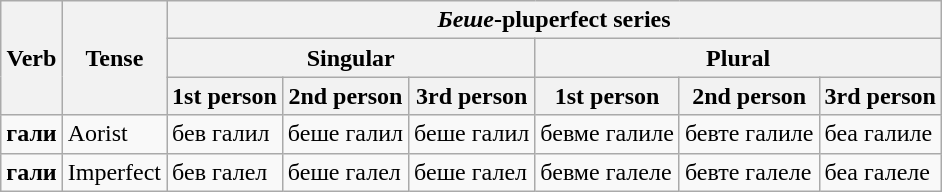<table class="wikitable">
<tr>
<th rowspan="3">Verb</th>
<th rowspan="3">Tense</th>
<th colspan="6"><em>Беше</em>-pluperfect series</th>
</tr>
<tr>
<th colspan="3">Singular</th>
<th colspan="3">Plural</th>
</tr>
<tr>
<th>1st person</th>
<th>2nd person</th>
<th>3rd person</th>
<th>1st person</th>
<th>2nd person</th>
<th>3rd person</th>
</tr>
<tr>
<td><strong>гали</strong></td>
<td>Aorist</td>
<td>бев галил</td>
<td>беше галил</td>
<td>беше галил</td>
<td>бевме галиле</td>
<td>бевте галиле</td>
<td>беа галиле</td>
</tr>
<tr>
<td><strong>гали</strong></td>
<td>Imperfect</td>
<td>бев галел</td>
<td>беше галел</td>
<td>беше галел</td>
<td>бевме галеле</td>
<td>бевте галеле</td>
<td>беа галеле</td>
</tr>
</table>
